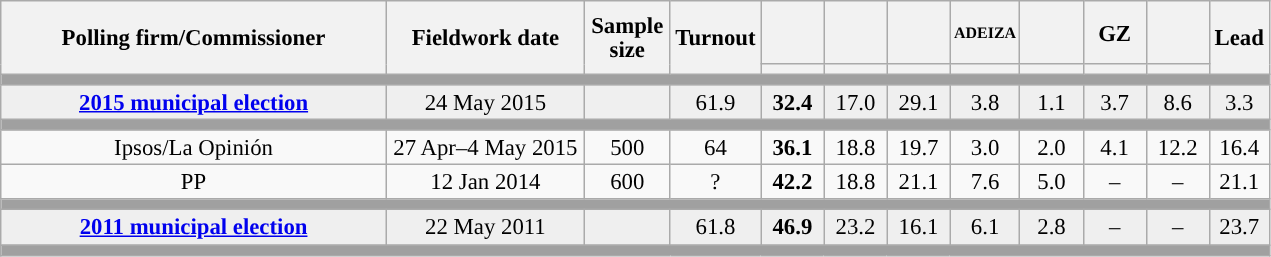<table class="wikitable collapsible collapsed" style="text-align:center; font-size:95%; line-height:16px;">
<tr style="height:42px;">
<th style="width:250px;" rowspan="2">Polling firm/Commissioner</th>
<th style="width:125px;" rowspan="2">Fieldwork date</th>
<th style="width:50px;" rowspan="2">Sample size</th>
<th style="width:45px;" rowspan="2">Turnout</th>
<th style="width:35px;"></th>
<th style="width:35px;"></th>
<th style="width:35px;"></th>
<th style="width:35px; font-size:70%;">ADEIZA</th>
<th style="width:35px;"></th>
<th style="width:35px;">GZ</th>
<th style="width:35px;"></th>
<th style="width:30px;" rowspan="2">Lead</th>
</tr>
<tr>
<th style="color:inherit;background:"></th>
<th style="color:inherit;background:"></th>
<th style="color:inherit;background:"></th>
<th style="color:inherit;background:"></th>
<th style="color:inherit;background:"></th>
<th style="color:inherit;background:"></th>
<th style="color:inherit;background:"></th>
</tr>
<tr>
<td colspan="12" style="background:#A0A0A0"></td>
</tr>
<tr style="background:#EFEFEF;">
<td><strong><a href='#'>2015 municipal election</a></strong></td>
<td>24 May 2015</td>
<td></td>
<td>61.9</td>
<td><strong>32.4</strong><br></td>
<td>17.0<br></td>
<td>29.1<br></td>
<td>3.8<br></td>
<td>1.1<br></td>
<td>3.7<br></td>
<td>8.6<br></td>
<td style="background:">3.3</td>
</tr>
<tr>
<td colspan="12" style="background:#A0A0A0"></td>
</tr>
<tr>
<td>Ipsos/La Opinión</td>
<td>27 Apr–4 May 2015</td>
<td>500</td>
<td>64</td>
<td><strong>36.1</strong><br></td>
<td>18.8<br></td>
<td>19.7<br></td>
<td>3.0<br></td>
<td>2.0<br></td>
<td>4.1<br></td>
<td>12.2<br></td>
<td style="background:">16.4</td>
</tr>
<tr>
<td>PP</td>
<td>12 Jan 2014</td>
<td>600</td>
<td>?</td>
<td><strong>42.2</strong><br></td>
<td>18.8<br></td>
<td>21.1<br></td>
<td>7.6<br></td>
<td>5.0<br></td>
<td>–</td>
<td>–</td>
<td style="background:">21.1</td>
</tr>
<tr>
<td colspan="12" style="background:#A0A0A0"></td>
</tr>
<tr style="background:#EFEFEF;">
<td><strong><a href='#'>2011 municipal election</a></strong></td>
<td>22 May 2011</td>
<td></td>
<td>61.8</td>
<td><strong>46.9</strong><br></td>
<td>23.2<br></td>
<td>16.1<br></td>
<td>6.1<br></td>
<td>2.8<br></td>
<td>–</td>
<td>–</td>
<td style="background:">23.7</td>
</tr>
<tr>
<td colspan="12" style="background:#A0A0A0"></td>
</tr>
</table>
